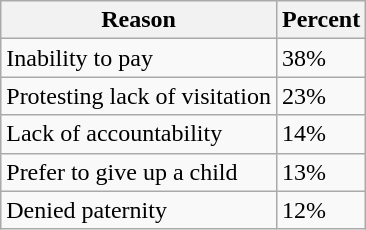<table class="wikitable">
<tr>
<th>Reason</th>
<th>Percent</th>
</tr>
<tr>
<td>Inability to pay</td>
<td>38%</td>
</tr>
<tr>
<td>Protesting lack of visitation</td>
<td>23%</td>
</tr>
<tr>
<td>Lack of accountability</td>
<td>14%</td>
</tr>
<tr>
<td>Prefer to give up a child</td>
<td>13%</td>
</tr>
<tr>
<td>Denied paternity</td>
<td>12%</td>
</tr>
</table>
